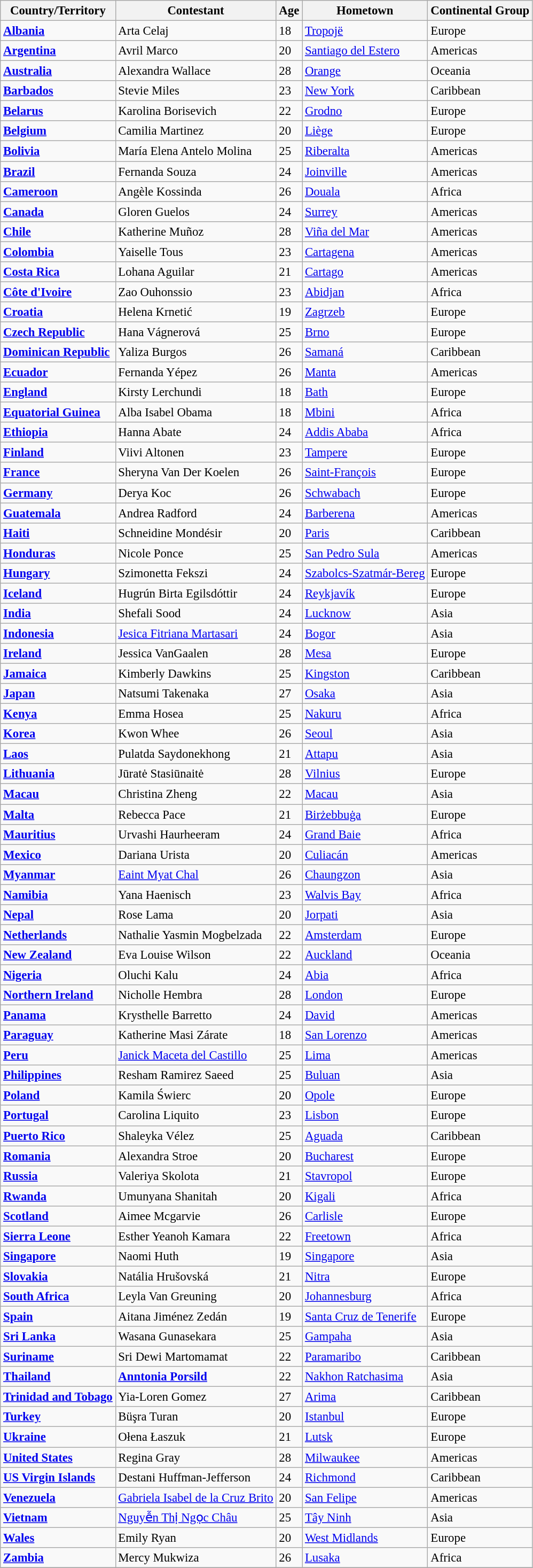<table class="wikitable sortable" style="font-size: 95%;">
<tr>
<th>Country/Territory</th>
<th>Contestant</th>
<th>Age</th>
<th>Hometown</th>
<th>Continental Group</th>
</tr>
<tr>
<td><strong> <a href='#'>Albania</a></strong></td>
<td>Arta Celaj</td>
<td>18</td>
<td><a href='#'>Tropojë</a></td>
<td>Europe</td>
</tr>
<tr>
<td><strong> <a href='#'>Argentina</a></strong></td>
<td>Avril Marco</td>
<td>20</td>
<td><a href='#'>Santiago del Estero</a></td>
<td>Americas</td>
</tr>
<tr>
<td><strong> <a href='#'>Australia</a></strong></td>
<td>Alexandra Wallace</td>
<td>28</td>
<td><a href='#'>Orange</a></td>
<td>Oceania</td>
</tr>
<tr>
<td><strong> <a href='#'>Barbados</a></strong></td>
<td>Stevie Miles</td>
<td>23</td>
<td><a href='#'>New York</a></td>
<td>Caribbean</td>
</tr>
<tr>
<td><strong> <a href='#'>Belarus</a></strong></td>
<td>Karolina Borisevich</td>
<td>22</td>
<td><a href='#'>Grodno</a></td>
<td>Europe</td>
</tr>
<tr>
<td><strong> <a href='#'>Belgium</a></strong></td>
<td>Camilia Martinez</td>
<td>20</td>
<td><a href='#'>Liège</a></td>
<td>Europe</td>
</tr>
<tr>
<td><strong> <a href='#'>Bolivia</a></strong></td>
<td>María Elena Antelo Molina</td>
<td>25</td>
<td><a href='#'>Riberalta</a></td>
<td>Americas</td>
</tr>
<tr>
<td><strong> <a href='#'>Brazil</a></strong></td>
<td>Fernanda Souza</td>
<td>24</td>
<td><a href='#'>Joinville</a></td>
<td>Americas</td>
</tr>
<tr>
<td><strong> <a href='#'>Cameroon</a></strong></td>
<td>Angèle Kossinda</td>
<td>26</td>
<td><a href='#'>Douala</a></td>
<td>Africa</td>
</tr>
<tr>
<td><strong> <a href='#'>Canada</a></strong></td>
<td>Gloren Guelos</td>
<td>24</td>
<td><a href='#'>Surrey</a></td>
<td>Americas</td>
</tr>
<tr>
<td><strong> <a href='#'>Chile</a></strong></td>
<td>Katherine Muñoz</td>
<td>28</td>
<td><a href='#'>Viña del Mar</a></td>
<td>Americas</td>
</tr>
<tr>
<td><strong> <a href='#'>Colombia</a></strong></td>
<td>Yaiselle Tous</td>
<td>23</td>
<td><a href='#'>Cartagena</a></td>
<td>Americas</td>
</tr>
<tr>
<td><strong> <a href='#'>Costa Rica</a></strong></td>
<td>Lohana Aguilar</td>
<td>21</td>
<td><a href='#'>Cartago</a></td>
<td>Americas</td>
</tr>
<tr>
<td><strong> <a href='#'>Côte d'Ivoire</a></strong></td>
<td>Zao Ouhonssio</td>
<td>23</td>
<td><a href='#'>Abidjan</a></td>
<td>Africa</td>
</tr>
<tr>
<td><strong> <a href='#'>Croatia</a></strong></td>
<td>Helena Krnetić</td>
<td>19</td>
<td><a href='#'>Zagrzeb</a></td>
<td>Europe</td>
</tr>
<tr>
<td><strong> <a href='#'>Czech Republic</a></strong></td>
<td>Hana Vágnerová</td>
<td>25</td>
<td><a href='#'>Brno</a></td>
<td>Europe</td>
</tr>
<tr>
<td><strong> <a href='#'>Dominican Republic</a></strong></td>
<td>Yaliza Burgos</td>
<td>26</td>
<td><a href='#'>Samaná</a></td>
<td>Caribbean</td>
</tr>
<tr>
<td><strong> <a href='#'>Ecuador</a></strong></td>
<td>Fernanda Yépez</td>
<td>26</td>
<td><a href='#'>Manta</a></td>
<td>Americas</td>
</tr>
<tr>
<td><strong> <a href='#'>England</a></strong></td>
<td>Kirsty Lerchundi</td>
<td>18</td>
<td><a href='#'>Bath</a></td>
<td>Europe</td>
</tr>
<tr>
<td><strong> <a href='#'>Equatorial Guinea</a></strong></td>
<td>Alba Isabel Obama</td>
<td>18</td>
<td><a href='#'>Mbini</a></td>
<td>Africa</td>
</tr>
<tr>
<td><strong> <a href='#'>Ethiopia</a></strong></td>
<td>Hanna Abate</td>
<td>24</td>
<td><a href='#'>Addis Ababa</a></td>
<td>Africa</td>
</tr>
<tr>
<td><strong> <a href='#'>Finland</a></strong></td>
<td>Viivi Altonen</td>
<td>23</td>
<td><a href='#'>Tampere</a></td>
<td>Europe</td>
</tr>
<tr>
<td><strong> <a href='#'>France</a></strong></td>
<td>Sheryna Van Der Koelen</td>
<td>26</td>
<td><a href='#'>Saint-François</a></td>
<td>Europe</td>
</tr>
<tr>
<td><strong> <a href='#'>Germany</a></strong></td>
<td>Derya Koc</td>
<td>26</td>
<td><a href='#'>Schwabach</a></td>
<td>Europe</td>
</tr>
<tr>
<td><strong> <a href='#'>Guatemala</a></strong></td>
<td>Andrea Radford</td>
<td>24</td>
<td><a href='#'>Barberena</a></td>
<td>Americas</td>
</tr>
<tr>
<td><strong> <a href='#'>Haiti</a></strong></td>
<td>Schneidine Mondésir</td>
<td>20</td>
<td><a href='#'>Paris</a></td>
<td>Caribbean</td>
</tr>
<tr>
<td><strong> <a href='#'>Honduras</a></strong></td>
<td>Nicole Ponce</td>
<td>25</td>
<td><a href='#'>San Pedro Sula</a></td>
<td>Americas</td>
</tr>
<tr>
<td><strong> <a href='#'>Hungary</a></strong></td>
<td>Szimonetta Fekszi</td>
<td>24</td>
<td><a href='#'>Szabolcs-Szatmár-Bereg</a></td>
<td>Europe</td>
</tr>
<tr>
<td><strong> <a href='#'>Iceland</a></strong></td>
<td>Hugrún Birta Egilsdóttir</td>
<td>24</td>
<td><a href='#'>Reykjavík</a></td>
<td>Europe</td>
</tr>
<tr>
<td><strong> <a href='#'>India</a></strong></td>
<td>Shefali Sood</td>
<td>24</td>
<td><a href='#'>Lucknow</a></td>
<td>Asia</td>
</tr>
<tr>
<td><strong> <a href='#'>Indonesia</a></strong></td>
<td><a href='#'>Jesica Fitriana Martasari</a></td>
<td>24</td>
<td><a href='#'>Bogor</a></td>
<td>Asia</td>
</tr>
<tr>
<td><strong> <a href='#'>Ireland</a></strong></td>
<td>Jessica VanGaalen</td>
<td>28</td>
<td><a href='#'>Mesa</a></td>
<td>Europe</td>
</tr>
<tr>
<td><strong> <a href='#'>Jamaica</a></strong></td>
<td>Kimberly Dawkins</td>
<td>25</td>
<td><a href='#'>Kingston</a></td>
<td>Caribbean</td>
</tr>
<tr>
<td><strong> <a href='#'>Japan</a></strong></td>
<td>Natsumi Takenaka</td>
<td>27</td>
<td><a href='#'>Osaka</a></td>
<td>Asia</td>
</tr>
<tr>
<td><strong> <a href='#'>Kenya</a></strong></td>
<td>Emma Hosea</td>
<td>25</td>
<td><a href='#'>Nakuru</a></td>
<td>Africa</td>
</tr>
<tr>
<td><strong> <a href='#'>Korea</a></strong></td>
<td>Kwon Whee</td>
<td>26</td>
<td><a href='#'>Seoul</a></td>
<td>Asia</td>
</tr>
<tr>
<td><strong> <a href='#'>Laos</a></strong></td>
<td>Pulatda Saydonekhong</td>
<td>21</td>
<td><a href='#'>Attapu</a></td>
<td>Asia</td>
</tr>
<tr>
<td><strong> <a href='#'>Lithuania</a></strong></td>
<td>Jūratė Stasiūnaitė</td>
<td>28</td>
<td><a href='#'>Vilnius</a></td>
<td>Europe</td>
</tr>
<tr>
<td><strong> <a href='#'>Macau</a></strong></td>
<td>Christina Zheng</td>
<td>22</td>
<td><a href='#'>Macau</a></td>
<td>Asia</td>
</tr>
<tr>
<td><strong> <a href='#'>Malta</a></strong></td>
<td>Rebecca Pace</td>
<td>21</td>
<td><a href='#'>Birżebbuġa</a></td>
<td>Europe</td>
</tr>
<tr>
<td><strong> <a href='#'>Mauritius</a></strong></td>
<td>Urvashi Haurheeram</td>
<td>24</td>
<td><a href='#'>Grand Baie</a></td>
<td>Africa</td>
</tr>
<tr>
<td><strong> <a href='#'>Mexico</a></strong></td>
<td>Dariana Urista</td>
<td>20</td>
<td><a href='#'>Culiacán</a></td>
<td>Americas</td>
</tr>
<tr>
<td><strong> <a href='#'>Myanmar</a></strong></td>
<td><a href='#'>Eaint Myat Chal</a></td>
<td>26</td>
<td><a href='#'>Chaungzon</a></td>
<td>Asia</td>
</tr>
<tr>
<td><strong> <a href='#'>Namibia</a></strong></td>
<td>Yana Haenisch</td>
<td>23</td>
<td><a href='#'>Walvis Bay</a></td>
<td>Africa</td>
</tr>
<tr>
<td><strong> <a href='#'>Nepal</a></strong></td>
<td>Rose Lama</td>
<td>20</td>
<td><a href='#'>Jorpati</a></td>
<td>Asia</td>
</tr>
<tr>
<td><strong> <a href='#'>Netherlands</a></strong></td>
<td>Nathalie Yasmin Mogbelzada</td>
<td>22</td>
<td><a href='#'>Amsterdam</a></td>
<td>Europe</td>
</tr>
<tr>
<td><strong> <a href='#'>New Zealand</a></strong></td>
<td>Eva Louise Wilson</td>
<td>22</td>
<td><a href='#'>Auckland</a></td>
<td>Oceania</td>
</tr>
<tr>
<td><strong> <a href='#'>Nigeria</a></strong></td>
<td>Oluchi Kalu</td>
<td>24</td>
<td><a href='#'>Abia</a></td>
<td>Africa</td>
</tr>
<tr>
<td><strong> <a href='#'>Northern Ireland</a></strong></td>
<td>Nicholle Hembra</td>
<td>28</td>
<td><a href='#'>London</a></td>
<td>Europe</td>
</tr>
<tr>
<td><strong> <a href='#'>Panama</a></strong></td>
<td>Krysthelle Barretto</td>
<td>24</td>
<td><a href='#'>David</a></td>
<td>Americas</td>
</tr>
<tr>
<td><strong> <a href='#'>Paraguay</a></strong></td>
<td>Katherine Masi Zárate</td>
<td>18</td>
<td><a href='#'>San Lorenzo</a></td>
<td>Americas</td>
</tr>
<tr>
<td><strong> <a href='#'>Peru</a></strong></td>
<td><a href='#'>Janick Maceta del Castillo</a></td>
<td>25</td>
<td><a href='#'>Lima</a></td>
<td>Americas</td>
</tr>
<tr>
<td><strong> <a href='#'>Philippines</a></strong></td>
<td>Resham Ramirez Saeed</td>
<td>25</td>
<td><a href='#'>Buluan</a></td>
<td>Asia</td>
</tr>
<tr>
<td><strong> <a href='#'>Poland</a></strong></td>
<td>Kamila Świerc</td>
<td>20</td>
<td><a href='#'>Opole</a></td>
<td>Europe</td>
</tr>
<tr>
<td><strong> <a href='#'>Portugal</a></strong></td>
<td>Carolina Liquito</td>
<td>23</td>
<td><a href='#'>Lisbon</a></td>
<td>Europe</td>
</tr>
<tr>
<td><strong> <a href='#'>Puerto Rico</a></strong></td>
<td>Shaleyka Vélez</td>
<td>25</td>
<td><a href='#'>Aguada</a></td>
<td>Caribbean</td>
</tr>
<tr>
<td><strong> <a href='#'>Romania</a></strong></td>
<td>Alexandra Stroe</td>
<td>20</td>
<td><a href='#'>Bucharest</a></td>
<td>Europe</td>
</tr>
<tr>
<td><strong> <a href='#'>Russia</a></strong></td>
<td>Valeriya Skolota</td>
<td>21</td>
<td><a href='#'>Stavropol</a></td>
<td>Europe</td>
</tr>
<tr>
<td><strong> <a href='#'>Rwanda</a></strong></td>
<td>Umunyana Shanitah</td>
<td>20</td>
<td><a href='#'>Kigali</a></td>
<td>Africa</td>
</tr>
<tr>
<td><strong> <a href='#'>Scotland</a></strong></td>
<td>Aimee Mcgarvie</td>
<td>26</td>
<td><a href='#'>Carlisle</a></td>
<td>Europe</td>
</tr>
<tr>
<td><strong> <a href='#'>Sierra Leone</a></strong></td>
<td>Esther Yeanoh Kamara</td>
<td>22</td>
<td><a href='#'>Freetown</a></td>
<td>Africa</td>
</tr>
<tr>
<td><strong> <a href='#'>Singapore</a></strong></td>
<td>Naomi Huth</td>
<td>19</td>
<td><a href='#'>Singapore</a></td>
<td>Asia</td>
</tr>
<tr>
<td><strong> <a href='#'>Slovakia</a></strong></td>
<td>Natália Hrušovská</td>
<td>21</td>
<td><a href='#'>Nitra</a></td>
<td>Europe</td>
</tr>
<tr>
<td><strong> <a href='#'>South Africa</a></strong></td>
<td>Leyla Van Greuning</td>
<td>20</td>
<td><a href='#'>Johannesburg</a></td>
<td>Africa</td>
</tr>
<tr>
<td><strong> <a href='#'>Spain</a></strong></td>
<td>Aitana Jiménez Zedán</td>
<td>19</td>
<td><a href='#'>Santa Cruz de Tenerife</a></td>
<td>Europe</td>
</tr>
<tr>
<td><strong> <a href='#'>Sri Lanka</a></strong></td>
<td>Wasana Gunasekara</td>
<td>25</td>
<td><a href='#'>Gampaha</a></td>
<td>Asia</td>
</tr>
<tr>
<td><strong> <a href='#'>Suriname</a></strong></td>
<td>Sri Dewi Martomamat</td>
<td>22</td>
<td><a href='#'>Paramaribo</a></td>
<td>Caribbean</td>
</tr>
<tr>
<td><strong> <a href='#'>Thailand</a></strong></td>
<td><strong><a href='#'>Anntonia Porsild</a></strong></td>
<td>22</td>
<td><a href='#'>Nakhon Ratchasima</a></td>
<td>Asia</td>
</tr>
<tr>
<td><strong> <a href='#'>Trinidad and Tobago</a></strong></td>
<td>Yia-Loren Gomez</td>
<td>27</td>
<td><a href='#'>Arima</a></td>
<td>Caribbean</td>
</tr>
<tr>
<td><strong> <a href='#'>Turkey</a></strong></td>
<td>Büşra Turan</td>
<td>20</td>
<td><a href='#'>Istanbul</a></td>
<td>Europe</td>
</tr>
<tr>
<td><strong> <a href='#'>Ukraine</a></strong></td>
<td>Ołena Łaszuk</td>
<td>21</td>
<td><a href='#'>Lutsk</a></td>
<td>Europe</td>
</tr>
<tr>
<td><strong> <a href='#'>United States</a></strong></td>
<td>Regina Gray</td>
<td>28</td>
<td><a href='#'>Milwaukee</a></td>
<td>Americas</td>
</tr>
<tr>
<td><strong> <a href='#'>US Virgin Islands</a></strong></td>
<td>Destani Huffman-Jefferson</td>
<td>24</td>
<td><a href='#'>Richmond</a></td>
<td>Caribbean</td>
</tr>
<tr>
<td><strong> <a href='#'>Venezuela</a></strong></td>
<td><a href='#'>Gabriela Isabel de la Cruz Brito</a></td>
<td>20</td>
<td><a href='#'>San Felipe</a></td>
<td>Americas</td>
</tr>
<tr>
<td><strong> <a href='#'>Vietnam</a></strong></td>
<td><a href='#'>Nguyễn Thị Ngọc Châu</a></td>
<td>25</td>
<td><a href='#'>Tây Ninh</a></td>
<td>Asia</td>
</tr>
<tr>
<td><strong> <a href='#'>Wales</a></strong></td>
<td>Emily Ryan</td>
<td>20</td>
<td><a href='#'>West Midlands</a></td>
<td>Europe</td>
</tr>
<tr>
<td><strong> <a href='#'>Zambia</a></strong></td>
<td>Mercy Mukwiza</td>
<td>26</td>
<td><a href='#'>Lusaka</a></td>
<td>Africa</td>
</tr>
<tr>
</tr>
</table>
